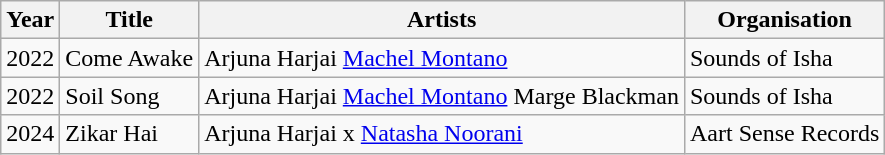<table class="wikitable sortable">
<tr>
<th>Year</th>
<th>Title</th>
<th>Artists</th>
<th>Organisation</th>
</tr>
<tr>
<td>2022</td>
<td>Come Awake</td>
<td>Arjuna Harjai <a href='#'>Machel Montano</a></td>
<td>Sounds of Isha </td>
</tr>
<tr>
<td>2022</td>
<td>Soil Song</td>
<td>Arjuna Harjai  <a href='#'>Machel Montano</a> Marge Blackman</td>
<td>Sounds of Isha </td>
</tr>
<tr>
<td>2024</td>
<td>Zikar Hai</td>
<td>Arjuna Harjai x <a href='#'>Natasha Noorani</a></td>
<td>Aart Sense Records </td>
</tr>
</table>
